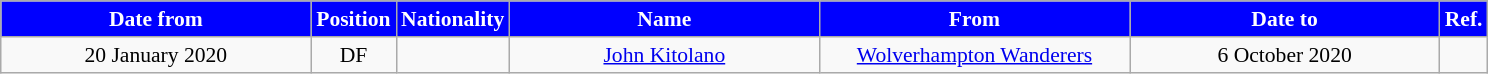<table class="wikitable" style="text-align:center; font-size:90%; ">
<tr>
<th style="background:#00f; color:white; width:200px;">Date from</th>
<th style="background:#00f; color:white; width:50px;">Position</th>
<th style="background:#00f; color:white; width:50px;">Nationality</th>
<th style="background:#00f; color:white; width:200px;">Name</th>
<th style="background:#00f; color:white; width:200px;">From</th>
<th style="background:#00f; color:white; width:200px;">Date to</th>
<th style="background:#00f; color:white; width:25px;">Ref.</th>
</tr>
<tr>
<td>20 January 2020</td>
<td>DF</td>
<td></td>
<td><a href='#'>John Kitolano</a></td>
<td><a href='#'>Wolverhampton Wanderers</a></td>
<td>6 October 2020</td>
<td></td>
</tr>
</table>
